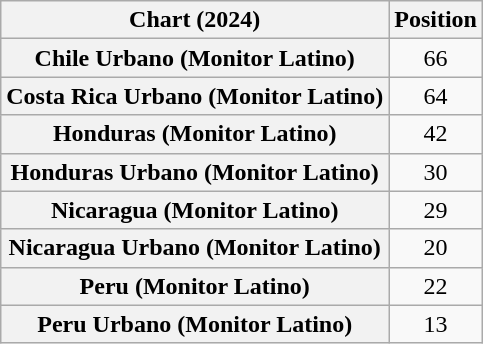<table class="wikitable sortable plainrowheaders" style="text-align:center">
<tr>
<th scope="col">Chart (2024)</th>
<th scope="col">Position</th>
</tr>
<tr>
<th scope="row">Chile Urbano (Monitor Latino)</th>
<td>66</td>
</tr>
<tr>
<th scope="row">Costa Rica Urbano (Monitor Latino)</th>
<td>64</td>
</tr>
<tr>
<th scope="row">Honduras (Monitor Latino)</th>
<td>42</td>
</tr>
<tr>
<th scope="row">Honduras Urbano (Monitor Latino)</th>
<td>30</td>
</tr>
<tr>
<th scope="row">Nicaragua (Monitor Latino)</th>
<td>29</td>
</tr>
<tr>
<th scope="row">Nicaragua Urbano (Monitor Latino)</th>
<td>20</td>
</tr>
<tr>
<th scope="row">Peru (Monitor Latino)</th>
<td>22</td>
</tr>
<tr>
<th scope="row">Peru Urbano (Monitor Latino)</th>
<td>13</td>
</tr>
</table>
